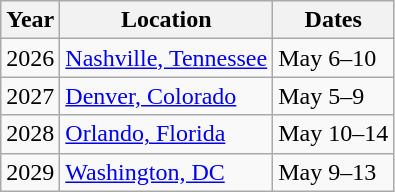<table class="wikitable">
<tr>
<th>Year</th>
<th>Location</th>
<th>Dates</th>
</tr>
<tr>
<td>2026</td>
<td><a href='#'>Nashville, Tennessee</a></td>
<td>May 6–10</td>
</tr>
<tr>
<td>2027</td>
<td><a href='#'>Denver, Colorado</a></td>
<td>May 5–9</td>
</tr>
<tr>
<td>2028</td>
<td><a href='#'>Orlando, Florida</a></td>
<td>May 10–14</td>
</tr>
<tr>
<td>2029</td>
<td><a href='#'>Washington, DC</a></td>
<td>May 9–13</td>
</tr>
</table>
